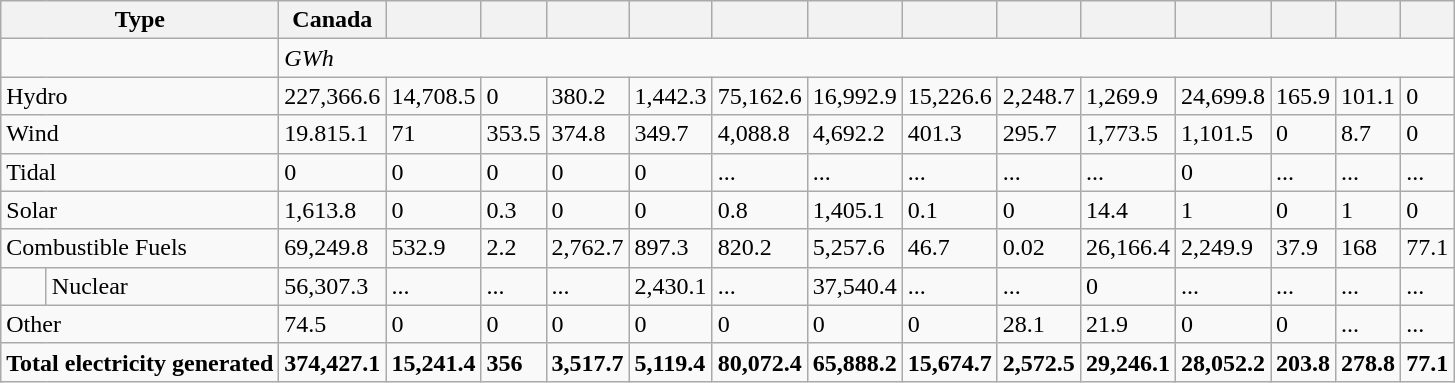<table class="wikitable">
<tr>
<th colspan="2">Type</th>
<th>Canada</th>
<th></th>
<th></th>
<th></th>
<th></th>
<th></th>
<th></th>
<th></th>
<th></th>
<th></th>
<th></th>
<th></th>
<th></th>
<th></th>
</tr>
<tr>
<td colspan="2"> </td>
<td colspan="14"><em>GWh</em></td>
</tr>
<tr>
<td colspan="2">Hydro</td>
<td>227,366.6</td>
<td>14,708.5</td>
<td>0</td>
<td>380.2</td>
<td>1,442.3</td>
<td>75,162.6</td>
<td>16,992.9</td>
<td>15,226.6</td>
<td>2,248.7</td>
<td>1,269.9</td>
<td>24,699.8</td>
<td>165.9</td>
<td>101.1</td>
<td>0</td>
</tr>
<tr>
<td colspan="2">Wind</td>
<td>19.815.1</td>
<td>71</td>
<td>353.5</td>
<td>374.8</td>
<td>349.7</td>
<td>4,088.8</td>
<td>4,692.2</td>
<td>401.3</td>
<td>295.7</td>
<td>1,773.5</td>
<td>1,101.5</td>
<td>0</td>
<td>8.7</td>
<td>0</td>
</tr>
<tr>
<td colspan="2">Tidal</td>
<td>0</td>
<td>0</td>
<td>0</td>
<td>0</td>
<td>0</td>
<td>...</td>
<td>...</td>
<td>...</td>
<td>...</td>
<td>...</td>
<td>0</td>
<td>...</td>
<td>...</td>
<td>...</td>
</tr>
<tr>
<td colspan="2">Solar</td>
<td>1,613.8</td>
<td>0</td>
<td>0.3</td>
<td>0</td>
<td>0</td>
<td>0.8</td>
<td>1,405.1</td>
<td>0.1</td>
<td>0</td>
<td>14.4</td>
<td>1</td>
<td>0</td>
<td>1</td>
<td>0</td>
</tr>
<tr>
<td colspan="2">Combustible Fuels</td>
<td>69,249.8</td>
<td>532.9</td>
<td>2.2</td>
<td>2,762.7</td>
<td>897.3</td>
<td>820.2</td>
<td>5,257.6</td>
<td>46.7</td>
<td>0.02</td>
<td>26,166.4</td>
<td>2,249.9</td>
<td>37.9</td>
<td>168</td>
<td>77.1</td>
</tr>
<tr>
<td> </td>
<td>Nuclear</td>
<td>56,307.3</td>
<td>...</td>
<td>...</td>
<td>...</td>
<td>2,430.1</td>
<td>...</td>
<td>37,540.4</td>
<td>...</td>
<td>...</td>
<td>0</td>
<td>...</td>
<td>...</td>
<td>...</td>
<td>...</td>
</tr>
<tr>
<td colspan="2">Other</td>
<td>74.5</td>
<td>0</td>
<td>0</td>
<td>0</td>
<td>0</td>
<td>0</td>
<td>0</td>
<td>0</td>
<td>28.1</td>
<td>21.9</td>
<td>0</td>
<td>0</td>
<td>...</td>
<td>...</td>
</tr>
<tr>
<td colspan="2"><strong>Total electricity  generated</strong></td>
<td><strong>374,427.1</strong></td>
<td><strong>15,241.4</strong></td>
<td><strong>356</strong></td>
<td><strong>3,517.7</strong></td>
<td><strong>5,119.4</strong></td>
<td><strong>80,072.4</strong></td>
<td><strong>65,888.2</strong></td>
<td><strong>15,674.7</strong></td>
<td><strong>2,572.5</strong></td>
<td><strong>29,246.1</strong></td>
<td><strong>28,052.2</strong></td>
<td><strong>203.8</strong></td>
<td><strong>278.8</strong></td>
<td><strong>77.1</strong></td>
</tr>
</table>
